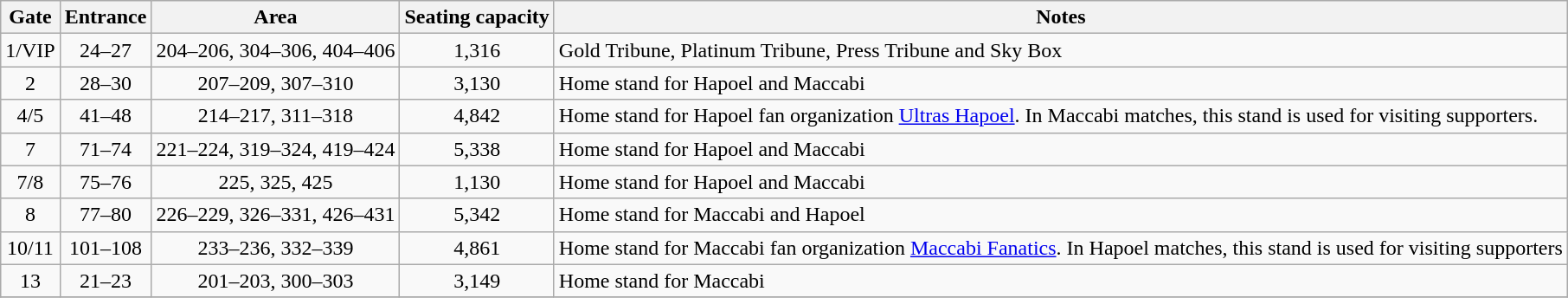<table class="wikitable" style="text-align: center;">
<tr>
<th>Gate</th>
<th>Entrance</th>
<th>Area</th>
<th>Seating capacity</th>
<th>Notes</th>
</tr>
<tr>
<td>1/VIP</td>
<td>24–27</td>
<td>204–206, 304–306, 404–406</td>
<td>1,316</td>
<td align=left>Gold Tribune, Platinum Tribune, Press Tribune and Sky Box</td>
</tr>
<tr>
<td>2</td>
<td>28–30</td>
<td>207–209, 307–310</td>
<td>3,130</td>
<td align=left>Home stand for Hapoel and Maccabi</td>
</tr>
<tr>
<td>4/5</td>
<td>41–48</td>
<td>214–217, 311–318</td>
<td>4,842</td>
<td align=left>Home stand for Hapoel fan organization <a href='#'>Ultras Hapoel</a>. In Maccabi matches, this stand is used for visiting supporters.</td>
</tr>
<tr>
<td>7</td>
<td>71–74</td>
<td>221–224, 319–324, 419–424</td>
<td>5,338</td>
<td align=left>Home stand for Hapoel and Maccabi</td>
</tr>
<tr>
<td>7/8</td>
<td>75–76</td>
<td>225, 325, 425</td>
<td>1,130</td>
<td align=left>Home stand for Hapoel and Maccabi</td>
</tr>
<tr>
<td>8</td>
<td>77–80</td>
<td>226–229, 326–331, 426–431</td>
<td>5,342</td>
<td align=left>Home stand for Maccabi and Hapoel</td>
</tr>
<tr>
<td>10/11</td>
<td>101–108</td>
<td>233–236, 332–339</td>
<td>4,861</td>
<td align=left>Home stand for Maccabi fan organization <a href='#'>Maccabi Fanatics</a>. In Hapoel matches, this stand is used for visiting supporters</td>
</tr>
<tr>
<td>13</td>
<td>21–23</td>
<td>201–203, 300–303</td>
<td>3,149</td>
<td align=left>Home stand for Maccabi</td>
</tr>
<tr>
</tr>
</table>
